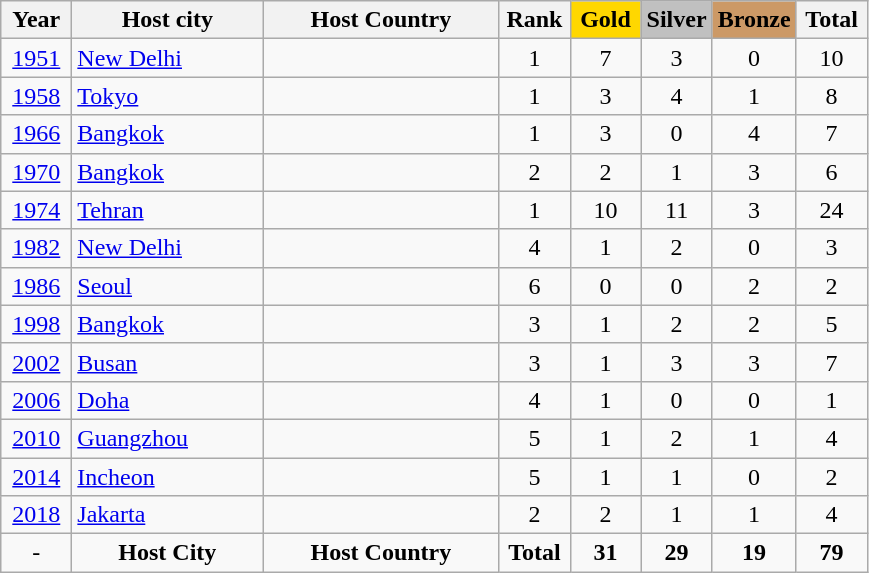<table class="wikitable">
<tr>
<th width=40>Year</th>
<th width=120>Host city</th>
<th width=150>Host Country</th>
<th width=40>Rank</th>
<td width=40 bgcolor=gold align="center"><strong>Gold</strong></td>
<td width=40 bgcolor=silver align="center"><strong>Silver</strong></td>
<td width=4 bgcolor=#cc9966 align="center"><strong>Bronze</strong></td>
<th width=40>Total</th>
</tr>
<tr align="center">
<td><a href='#'>1951</a></td>
<td align="left"><a href='#'>New Delhi</a></td>
<td align="left"></td>
<td>1</td>
<td>7</td>
<td>3</td>
<td>0</td>
<td>10</td>
</tr>
<tr align="center">
<td><a href='#'>1958</a></td>
<td align="left"><a href='#'>Tokyo</a></td>
<td align="left"></td>
<td>1</td>
<td>3</td>
<td>4</td>
<td>1</td>
<td>8</td>
</tr>
<tr align="center">
<td><a href='#'>1966</a></td>
<td align="left"><a href='#'>Bangkok</a></td>
<td align="left"></td>
<td>1</td>
<td>3</td>
<td>0</td>
<td>4</td>
<td>7</td>
</tr>
<tr align="center">
<td><a href='#'>1970</a></td>
<td align="left"><a href='#'>Bangkok</a></td>
<td align="left"></td>
<td>2</td>
<td>2</td>
<td>1</td>
<td>3</td>
<td>6</td>
</tr>
<tr align="center">
<td><a href='#'>1974</a></td>
<td align="left"><a href='#'>Tehran</a></td>
<td align="left"></td>
<td>1</td>
<td>10</td>
<td>11</td>
<td>3</td>
<td>24</td>
</tr>
<tr align="center">
<td><a href='#'>1982</a></td>
<td align="left"><a href='#'>New Delhi</a></td>
<td align="left"></td>
<td>4</td>
<td>1</td>
<td>2</td>
<td>0</td>
<td>3</td>
</tr>
<tr align="center">
<td><a href='#'>1986</a></td>
<td align="left"><a href='#'>Seoul</a></td>
<td align="left"></td>
<td>6</td>
<td>0</td>
<td>0</td>
<td>2</td>
<td>2</td>
</tr>
<tr align="center">
<td><a href='#'>1998</a></td>
<td align="left"><a href='#'>Bangkok</a></td>
<td align="left"></td>
<td>3</td>
<td>1</td>
<td>2</td>
<td>2</td>
<td>5</td>
</tr>
<tr align="center">
<td><a href='#'>2002</a></td>
<td align="left"><a href='#'>Busan</a></td>
<td align="left"></td>
<td>3</td>
<td>1</td>
<td>3</td>
<td>3</td>
<td>7</td>
</tr>
<tr align="center">
<td><a href='#'>2006</a></td>
<td align="left"><a href='#'>Doha</a></td>
<td align="left"></td>
<td>4</td>
<td>1</td>
<td>0</td>
<td>0</td>
<td>1</td>
</tr>
<tr align="center">
<td><a href='#'>2010</a></td>
<td align="left"><a href='#'>Guangzhou</a></td>
<td align="left"></td>
<td>5</td>
<td>1</td>
<td>2</td>
<td>1</td>
<td>4</td>
</tr>
<tr align="center">
<td><a href='#'>2014</a></td>
<td align="left"><a href='#'>Incheon</a></td>
<td align="left"></td>
<td>5</td>
<td>1</td>
<td>1</td>
<td>0</td>
<td>2</td>
</tr>
<tr align="center">
<td><a href='#'>2018</a></td>
<td align="left"><a href='#'>Jakarta</a></td>
<td align="left"></td>
<td>2</td>
<td>2</td>
<td>1</td>
<td>1</td>
<td>4</td>
</tr>
<tr align="center">
<td>-</td>
<td align="center"><strong>Host City</strong></td>
<td><strong>Host Country</strong></td>
<td><strong>Total</strong></td>
<td><strong>31</strong></td>
<td><strong>29</strong></td>
<td><strong>19</strong></td>
<td><strong>79</strong></td>
</tr>
</table>
